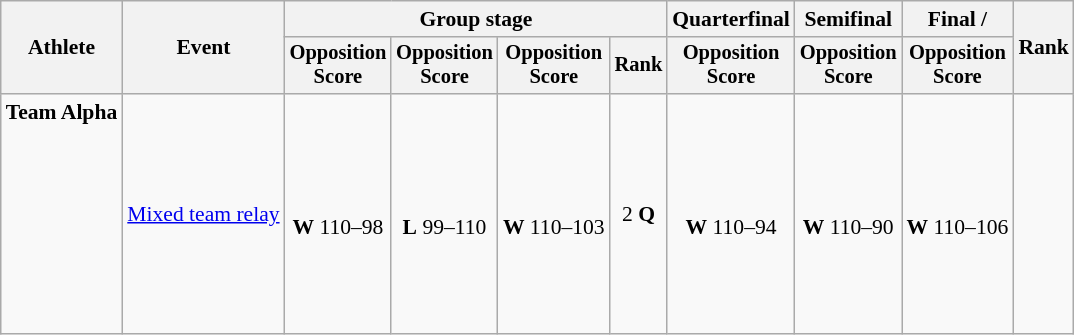<table class="wikitable" style="font-size:90%">
<tr>
<th rowspan=2>Athlete</th>
<th rowspan=2>Event</th>
<th colspan=4>Group stage</th>
<th>Quarterfinal</th>
<th>Semifinal</th>
<th>Final / </th>
<th rowspan=2>Rank</th>
</tr>
<tr style="font-size:95%">
<th>Opposition<br>Score</th>
<th>Opposition<br>Score</th>
<th>Opposition<br>Score</th>
<th>Rank</th>
<th>Opposition<br>Score</th>
<th>Opposition<br>Score</th>
<th>Opposition<br>Score</th>
</tr>
<tr align=center>
<td align=left><strong>Team Alpha</strong><br><strong></strong><br><br><br><br><br><br><br><br></td>
<td align=left><a href='#'>Mixed team relay</a></td>
<td><br><strong>W</strong> 110–98</td>
<td><br><strong>L</strong> 99–110</td>
<td><br><strong>W</strong> 110–103</td>
<td>2 <strong>Q</strong></td>
<td><br><strong>W</strong> 110–94</td>
<td><br><strong>W</strong> 110–90</td>
<td><br><strong>W</strong> 110–106</td>
<td></td>
</tr>
</table>
